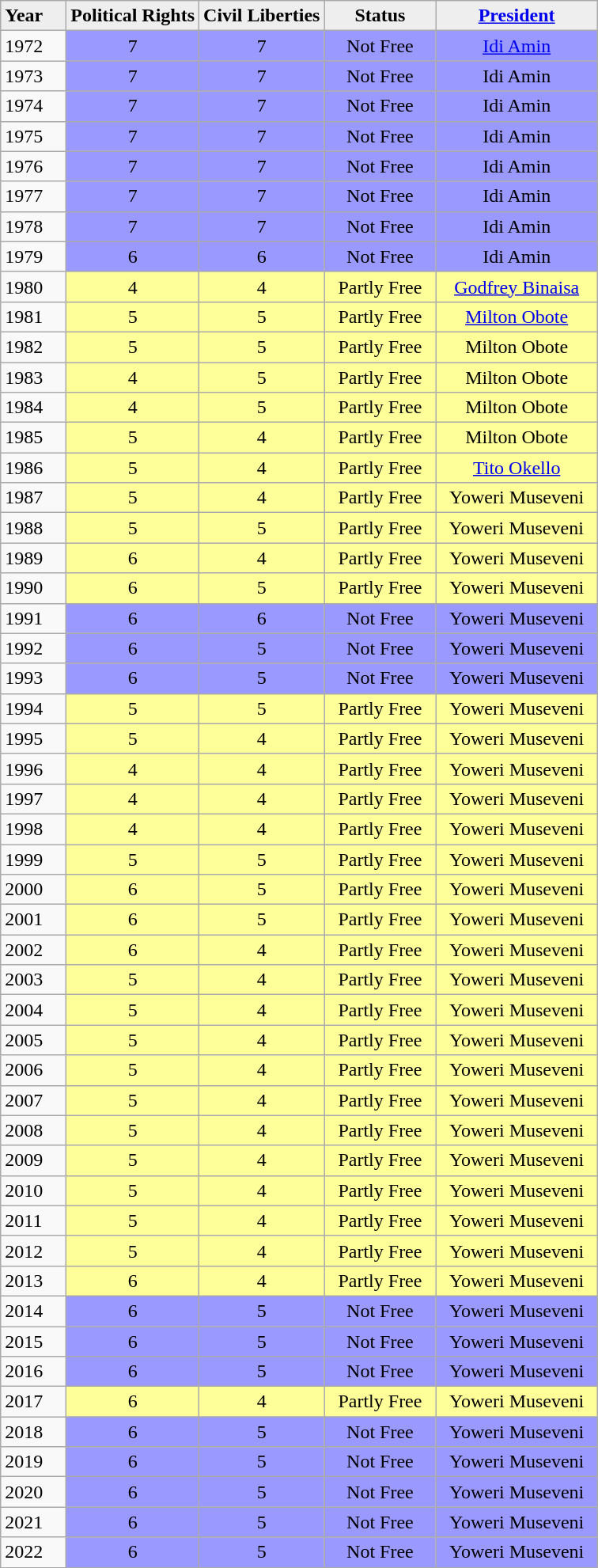<table class="wikitable sortable" style="border-collapse:collapse;">
<tr style="background:#eee; font-weight:bold; text-align:center;">
<td style="width:3em; text-align:left;">Year</td>
<td style="width:3em;">Political Rights</td>
<td style="width:3em;">Civil Liberties</td>
<td style="width:3em;">Status</td>
<td style="width:3em;"><a href='#'>President</a></td>
</tr>
<tr align=center>
<td align=left>1972</td>
<td style="background:#99f;">7</td>
<td style="background:#99f;">7</td>
<td style="background:#99f;">Not Free</td>
<td style="background:#99f;"><a href='#'>Idi Amin</a></td>
</tr>
<tr align=center>
<td align=left>1973</td>
<td style="background:#99f;">7</td>
<td style="background:#99f;">7</td>
<td style="background:#99f;">Not Free</td>
<td style="background:#99f;">Idi Amin</td>
</tr>
<tr align=center>
<td align=left>1974</td>
<td style="background:#99f;">7</td>
<td style="background:#99f;">7</td>
<td style="background:#99f;">Not Free</td>
<td style="background:#99f;">Idi Amin</td>
</tr>
<tr align=center>
<td align=left>1975</td>
<td style="background:#99f;">7</td>
<td style="background:#99f;">7</td>
<td style="background:#99f;">Not Free</td>
<td style="background:#99f;">Idi Amin</td>
</tr>
<tr align=center>
<td align=left>1976</td>
<td style="background:#99f;">7</td>
<td style="background:#99f;">7</td>
<td style="background:#99f;">Not Free</td>
<td style="background:#99f;">Idi Amin</td>
</tr>
<tr align=center>
<td align=left>1977</td>
<td style="background:#99f;">7</td>
<td style="background:#99f;">7</td>
<td style="background:#99f;">Not Free</td>
<td style="background:#99f;">Idi Amin</td>
</tr>
<tr align=center>
<td align=left>1978</td>
<td style="background:#99f;">7</td>
<td style="background:#99f;">7</td>
<td style="background:#99f;">Not Free</td>
<td style="background:#99f;">Idi Amin</td>
</tr>
<tr align=center>
<td align=left>1979</td>
<td style="background:#99f;">6</td>
<td style="background:#99f;">6</td>
<td style="background:#99f;">Not Free</td>
<td style="background:#99f;">Idi Amin</td>
</tr>
<tr align=center>
<td align=left>1980</td>
<td style="background:#ff9;">4</td>
<td style="background:#ff9;">4</td>
<td style="background:#ff9;">Partly Free</td>
<td style="background:#ff9;"><a href='#'>Godfrey Binaisa</a></td>
</tr>
<tr align=center>
<td align=left>1981</td>
<td style="background:#ff9;">5</td>
<td style="background:#ff9;">5</td>
<td style="background:#ff9;">  Partly Free  </td>
<td style="background:#ff9;"><a href='#'>Milton Obote</a></td>
</tr>
<tr align=center>
<td align=left>1982</td>
<td style="background:#ff9;">5</td>
<td style="background:#ff9;">5</td>
<td style="background:#ff9;">Partly Free</td>
<td style="background:#ff9;">Milton Obote</td>
</tr>
<tr align=center>
<td align=left>1983</td>
<td style="background:#ff9;">4</td>
<td style="background:#ff9;">5</td>
<td style="background:#ff9;">Partly Free</td>
<td style="background:#ff9;">Milton Obote</td>
</tr>
<tr align=center>
<td align=left>1984</td>
<td style="background:#ff9;">4</td>
<td style="background:#ff9;">5</td>
<td style="background:#ff9;">Partly Free</td>
<td style="background:#ff9;">Milton Obote</td>
</tr>
<tr align=center>
<td align=left>1985</td>
<td style="background:#ff9;">5</td>
<td style="background:#ff9;">4</td>
<td style="background:#ff9;">Partly Free</td>
<td style="background:#ff9;">Milton Obote</td>
</tr>
<tr align=center>
<td align=left>1986</td>
<td style="background:#ff9;">5</td>
<td style="background:#ff9;">4</td>
<td style="background:#ff9;">Partly Free</td>
<td style="background:#ff9;"><a href='#'>Tito Okello</a></td>
</tr>
<tr align=center>
<td align=left>1987</td>
<td style="background:#ff9;">5</td>
<td style="background:#ff9;">4</td>
<td style="background:#ff9;">Partly Free</td>
<td style="background:#ff9;">Yoweri Museveni</td>
</tr>
<tr align=center>
<td align=left>1988</td>
<td style="background:#ff9;">5</td>
<td style="background:#ff9;">5</td>
<td style="background:#ff9;">Partly Free</td>
<td style="background:#ff9;">  Yoweri Museveni  </td>
</tr>
<tr align=center>
<td align=left>1989</td>
<td style="background:#ff9;">6</td>
<td style="background:#ff9;">4</td>
<td style="background:#ff9;">Partly Free</td>
<td style="background:#ff9;">Yoweri Museveni</td>
</tr>
<tr align=center>
<td align=left>1990</td>
<td style="background:#ff9;">6</td>
<td style="background:#ff9;">5</td>
<td style="background:#ff9;">Partly Free</td>
<td style="background:#ff9;">Yoweri Museveni</td>
</tr>
<tr align=center>
<td align=left>1991</td>
<td style="background:#99f;">6</td>
<td style="background:#99f;">6</td>
<td style="background:#99f;">Not Free</td>
<td style="background:#99f;">Yoweri Museveni</td>
</tr>
<tr align=center>
<td align=left>1992</td>
<td style="background:#99f;">6</td>
<td style="background:#99f;">5</td>
<td style="background:#99f;">Not Free</td>
<td style="background:#99f;">Yoweri Museveni</td>
</tr>
<tr align=center>
<td align=left>1993</td>
<td style="background:#99f;">6</td>
<td style="background:#99f;">5</td>
<td style="background:#99f;">Not Free</td>
<td style="background:#99f;">Yoweri Museveni</td>
</tr>
<tr align=center>
<td align=left>1994</td>
<td style="background:#ff9;">5</td>
<td style="background:#ff9;">5</td>
<td style="background:#ff9;">Partly Free</td>
<td style="background:#ff9;">Yoweri Museveni</td>
</tr>
<tr align=center>
<td align=left>1995</td>
<td style="background:#ff9;">5</td>
<td style="background:#ff9;">4</td>
<td style="background:#ff9;">Partly Free</td>
<td style="background:#ff9;">Yoweri Museveni</td>
</tr>
<tr align=center>
<td align=left>1996</td>
<td style="background:#ff9;">4</td>
<td style="background:#ff9;">4</td>
<td style="background:#ff9;">Partly Free</td>
<td style="background:#ff9;">Yoweri Museveni</td>
</tr>
<tr align=center>
<td align=left>1997</td>
<td style="background:#ff9;">4</td>
<td style="background:#ff9;">4</td>
<td style="background:#ff9;">Partly Free</td>
<td style="background:#ff9;">Yoweri Museveni</td>
</tr>
<tr align=center>
<td align=left>1998</td>
<td style="background:#ff9;">4</td>
<td style="background:#ff9;">4</td>
<td style="background:#ff9;">Partly Free</td>
<td style="background:#ff9;">Yoweri Museveni</td>
</tr>
<tr align=center>
<td align=left>1999</td>
<td style="background:#ff9;">5</td>
<td style="background:#ff9;">5</td>
<td style="background:#ff9;">Partly Free</td>
<td style="background:#ff9;">Yoweri Museveni</td>
</tr>
<tr align=center>
<td align=left>2000</td>
<td style="background:#ff9;">6</td>
<td style="background:#ff9;">5</td>
<td style="background:#ff9;">Partly Free</td>
<td style="background:#ff9;">Yoweri Museveni</td>
</tr>
<tr align=center>
<td align=left>2001</td>
<td style="background:#ff9;">6</td>
<td style="background:#ff9;">5</td>
<td style="background:#ff9;">Partly Free</td>
<td style="background:#ff9;">Yoweri Museveni</td>
</tr>
<tr align=center>
<td align=left>2002</td>
<td style="background:#ff9;">6</td>
<td style="background:#ff9;">4</td>
<td style="background:#ff9;">Partly Free</td>
<td style="background:#ff9;">Yoweri Museveni</td>
</tr>
<tr align=center>
<td align=left>2003</td>
<td style="background:#ff9;">5</td>
<td style="background:#ff9;">4</td>
<td style="background:#ff9;">Partly Free</td>
<td style="background:#ff9;">Yoweri Museveni</td>
</tr>
<tr align=center>
<td align=left>2004</td>
<td style="background:#ff9;">5</td>
<td style="background:#ff9;">4</td>
<td style="background:#ff9;">Partly Free</td>
<td style="background:#ff9;">Yoweri Museveni</td>
</tr>
<tr align=center>
<td align=left>2005</td>
<td style="background:#ff9;">5</td>
<td style="background:#ff9;">4</td>
<td style="background:#ff9;">Partly Free</td>
<td style="background:#ff9;">Yoweri Museveni</td>
</tr>
<tr align=center>
<td align=left>2006</td>
<td style="background:#ff9;">5</td>
<td style="background:#ff9;">4</td>
<td style="background:#ff9;">Partly Free</td>
<td style="background:#ff9;">Yoweri Museveni</td>
</tr>
<tr align=center>
<td align=left>2007</td>
<td style="background:#ff9;">5</td>
<td style="background:#ff9;">4</td>
<td style="background:#ff9;">Partly Free</td>
<td style="background:#ff9;">Yoweri Museveni</td>
</tr>
<tr align=center>
<td align=left>2008</td>
<td style="background:#ff9;">5</td>
<td style="background:#ff9;">4</td>
<td style="background:#ff9;">Partly Free</td>
<td style="background:#ff9;">Yoweri Museveni</td>
</tr>
<tr align=center>
<td align=left>2009</td>
<td style="background:#ff9;">5</td>
<td style="background:#ff9;">4</td>
<td style="background:#ff9;">Partly Free</td>
<td style="background:#ff9;">Yoweri Museveni</td>
</tr>
<tr align=center>
<td align=left>2010</td>
<td style="background:#ff9;">5</td>
<td style="background:#ff9;">4</td>
<td style="background:#ff9;">Partly Free</td>
<td style="background:#ff9;">Yoweri Museveni</td>
</tr>
<tr align=center>
<td align=left>2011</td>
<td style="background:#ff9;">5</td>
<td style="background:#ff9;">4</td>
<td style="background:#ff9;">Partly Free</td>
<td style="background:#ff9;">Yoweri Museveni</td>
</tr>
<tr align=center>
<td align=left>2012</td>
<td style="background:#ff9;">5</td>
<td style="background:#ff9;">4</td>
<td style="background:#ff9;">Partly Free</td>
<td style="background:#ff9;">Yoweri Museveni</td>
</tr>
<tr align=center>
<td align=left>2013</td>
<td style="background:#ff9;">6</td>
<td style="background:#ff9;">4</td>
<td style="background:#ff9;">Partly Free</td>
<td style="background:#ff9;">Yoweri Museveni</td>
</tr>
<tr align=center>
<td align=left>2014</td>
<td style="background:#99f;">6</td>
<td style="background:#99f;">5</td>
<td style="background:#99f;">Not Free</td>
<td style="background:#99f;">Yoweri Museveni</td>
</tr>
<tr align=center>
<td align=left>2015</td>
<td style="background:#99f;">6</td>
<td style="background:#99f;">5</td>
<td style="background:#99f;">Not Free</td>
<td style="background:#99f;">Yoweri Museveni</td>
</tr>
<tr align=center>
<td align=left>2016</td>
<td style="background:#99f;">6</td>
<td style="background:#99f;">5</td>
<td style="background:#99f;">Not Free</td>
<td style="background:#99f;">Yoweri Museveni</td>
</tr>
<tr align=center>
<td align=left>2017</td>
<td style="background:#ff9;">6</td>
<td style="background:#ff9;">4</td>
<td style="background:#ff9;">Partly Free</td>
<td style="background:#ff9;">Yoweri Museveni</td>
</tr>
<tr align=center>
<td align=left>2018</td>
<td style="background:#99f;">6</td>
<td style="background:#99f;">5</td>
<td style="background:#99f;">Not Free</td>
<td style="background:#99f;">Yoweri Museveni</td>
</tr>
<tr align=center>
<td align=left>2019</td>
<td style="background:#99f;">6</td>
<td style="background:#99f;">5</td>
<td style="background:#99f;">Not Free</td>
<td style="background:#99f;">Yoweri Museveni</td>
</tr>
<tr align=center>
<td align=left>2020</td>
<td style="background:#99f;">6</td>
<td style="background:#99f;">5</td>
<td style="background:#99f;">Not Free</td>
<td style="background:#99f;">Yoweri Museveni</td>
</tr>
<tr align=center>
<td align=left>2021</td>
<td style="background:#99f;">6</td>
<td style="background:#99f;">5</td>
<td style="background:#99f;">Not Free</td>
<td style="background:#99f;">Yoweri Museveni</td>
</tr>
<tr align=center>
<td align=left>2022</td>
<td style="background:#99f;">6</td>
<td style="background:#99f;">5</td>
<td style="background:#99f;">Not Free</td>
<td style="background:#99f;">Yoweri Museveni</td>
</tr>
</table>
